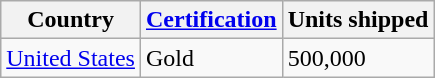<table class="wikitable">
<tr>
<th scope="col">Country</th>
<th scope="col"><a href='#'>Certification</a></th>
<th scope="col">Units shipped</th>
</tr>
<tr>
<td><a href='#'>United States</a></td>
<td>Gold</td>
<td>500,000</td>
</tr>
</table>
